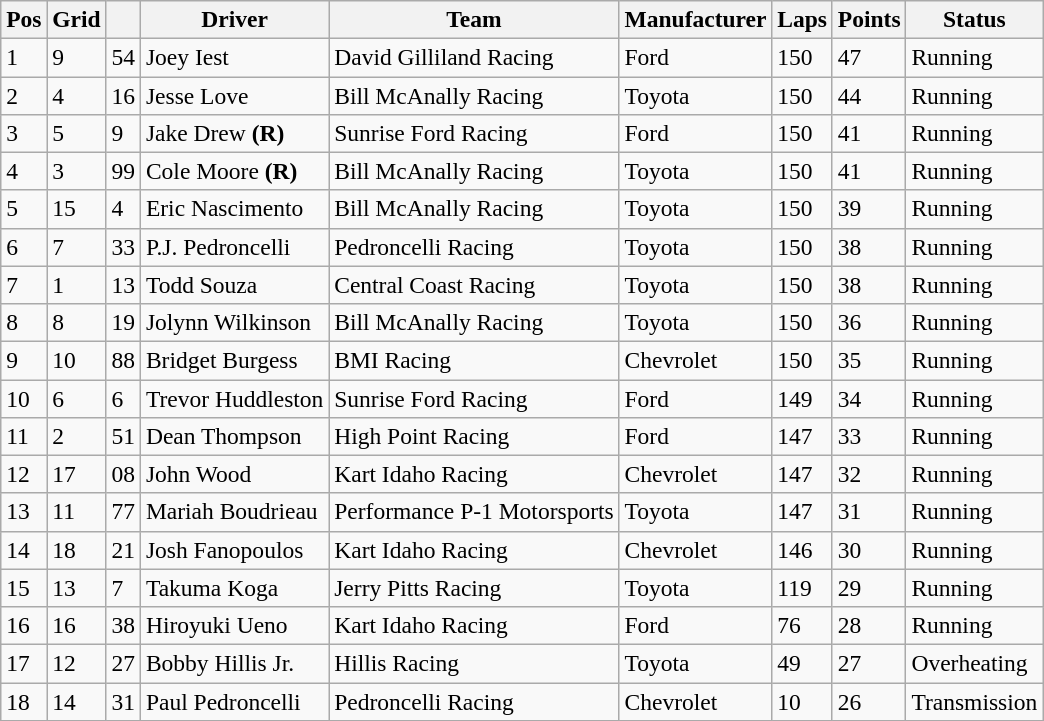<table class="wikitable" style="font-size:98%">
<tr>
<th>Pos</th>
<th>Grid</th>
<th></th>
<th>Driver</th>
<th>Team</th>
<th>Manufacturer</th>
<th>Laps</th>
<th>Points</th>
<th>Status</th>
</tr>
<tr>
<td>1</td>
<td>9</td>
<td>54</td>
<td>Joey Iest</td>
<td>David Gilliland Racing</td>
<td>Ford</td>
<td>150</td>
<td>47</td>
<td>Running</td>
</tr>
<tr>
<td>2</td>
<td>4</td>
<td>16</td>
<td>Jesse Love</td>
<td>Bill McAnally Racing</td>
<td>Toyota</td>
<td>150</td>
<td>44</td>
<td>Running</td>
</tr>
<tr>
<td>3</td>
<td>5</td>
<td>9</td>
<td>Jake Drew <strong>(R)</strong></td>
<td>Sunrise Ford Racing</td>
<td>Ford</td>
<td>150</td>
<td>41</td>
<td>Running</td>
</tr>
<tr>
<td>4</td>
<td>3</td>
<td>99</td>
<td>Cole Moore <strong>(R)</strong></td>
<td>Bill McAnally Racing</td>
<td>Toyota</td>
<td>150</td>
<td>41</td>
<td>Running</td>
</tr>
<tr>
<td>5</td>
<td>15</td>
<td>4</td>
<td>Eric Nascimento</td>
<td>Bill McAnally Racing</td>
<td>Toyota</td>
<td>150</td>
<td>39</td>
<td>Running</td>
</tr>
<tr>
<td>6</td>
<td>7</td>
<td>33</td>
<td>P.J. Pedroncelli</td>
<td>Pedroncelli Racing</td>
<td>Toyota</td>
<td>150</td>
<td>38</td>
<td>Running</td>
</tr>
<tr>
<td>7</td>
<td>1</td>
<td>13</td>
<td>Todd Souza</td>
<td>Central Coast Racing</td>
<td>Toyota</td>
<td>150</td>
<td>38</td>
<td>Running</td>
</tr>
<tr>
<td>8</td>
<td>8</td>
<td>19</td>
<td>Jolynn Wilkinson</td>
<td>Bill McAnally Racing</td>
<td>Toyota</td>
<td>150</td>
<td>36</td>
<td>Running</td>
</tr>
<tr>
<td>9</td>
<td>10</td>
<td>88</td>
<td>Bridget Burgess</td>
<td>BMI Racing</td>
<td>Chevrolet</td>
<td>150</td>
<td>35</td>
<td>Running</td>
</tr>
<tr>
<td>10</td>
<td>6</td>
<td>6</td>
<td>Trevor Huddleston</td>
<td>Sunrise Ford Racing</td>
<td>Ford</td>
<td>149</td>
<td>34</td>
<td>Running</td>
</tr>
<tr>
<td>11</td>
<td>2</td>
<td>51</td>
<td>Dean Thompson</td>
<td>High Point Racing</td>
<td>Ford</td>
<td>147</td>
<td>33</td>
<td>Running</td>
</tr>
<tr>
<td>12</td>
<td>17</td>
<td>08</td>
<td>John Wood</td>
<td>Kart Idaho Racing</td>
<td>Chevrolet</td>
<td>147</td>
<td>32</td>
<td>Running</td>
</tr>
<tr>
<td>13</td>
<td>11</td>
<td>77</td>
<td>Mariah Boudrieau</td>
<td>Performance P-1 Motorsports</td>
<td>Toyota</td>
<td>147</td>
<td>31</td>
<td>Running</td>
</tr>
<tr>
<td>14</td>
<td>18</td>
<td>21</td>
<td>Josh Fanopoulos</td>
<td>Kart Idaho Racing</td>
<td>Chevrolet</td>
<td>146</td>
<td>30</td>
<td>Running</td>
</tr>
<tr>
<td>15</td>
<td>13</td>
<td>7</td>
<td>Takuma Koga</td>
<td>Jerry Pitts Racing</td>
<td>Toyota</td>
<td>119</td>
<td>29</td>
<td>Running</td>
</tr>
<tr>
<td>16</td>
<td>16</td>
<td>38</td>
<td>Hiroyuki Ueno</td>
<td>Kart Idaho Racing</td>
<td>Ford</td>
<td>76</td>
<td>28</td>
<td>Running</td>
</tr>
<tr>
<td>17</td>
<td>12</td>
<td>27</td>
<td>Bobby Hillis Jr.</td>
<td>Hillis Racing</td>
<td>Toyota</td>
<td>49</td>
<td>27</td>
<td>Overheating</td>
</tr>
<tr>
<td>18</td>
<td>14</td>
<td>31</td>
<td>Paul Pedroncelli</td>
<td>Pedroncelli Racing</td>
<td>Chevrolet</td>
<td>10</td>
<td>26</td>
<td>Transmission</td>
</tr>
<tr>
</tr>
</table>
